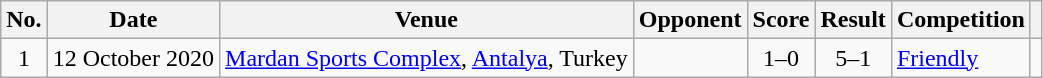<table class="wikitable sortable">
<tr>
<th scope="col">No.</th>
<th scope="col">Date</th>
<th scope="col">Venue</th>
<th scope="col">Opponent</th>
<th scope="col">Score</th>
<th scope="col">Result</th>
<th scope="col">Competition</th>
<th scope="col" class="unsortable"></th>
</tr>
<tr>
<td align="center">1</td>
<td>12 October 2020</td>
<td><a href='#'>Mardan Sports Complex</a>, <a href='#'>Antalya</a>, Turkey</td>
<td></td>
<td align="center">1–0</td>
<td align="center">5–1</td>
<td><a href='#'>Friendly</a></td>
<td></td>
</tr>
</table>
